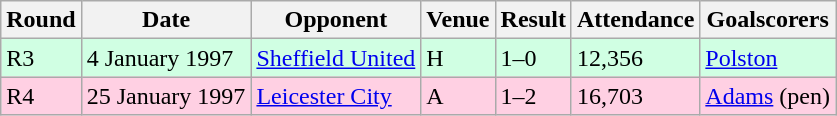<table class="wikitable">
<tr>
<th>Round</th>
<th>Date</th>
<th>Opponent</th>
<th>Venue</th>
<th>Result</th>
<th>Attendance</th>
<th>Goalscorers</th>
</tr>
<tr style="background-color: #d0ffe3;">
<td>R3</td>
<td>4 January 1997</td>
<td><a href='#'>Sheffield United</a></td>
<td>H</td>
<td>1–0</td>
<td>12,356</td>
<td><a href='#'>Polston</a></td>
</tr>
<tr style="background-color: #ffd0e3;">
<td>R4</td>
<td>25 January 1997</td>
<td><a href='#'>Leicester City</a></td>
<td>A</td>
<td>1–2</td>
<td>16,703</td>
<td><a href='#'>Adams</a> (pen)</td>
</tr>
</table>
